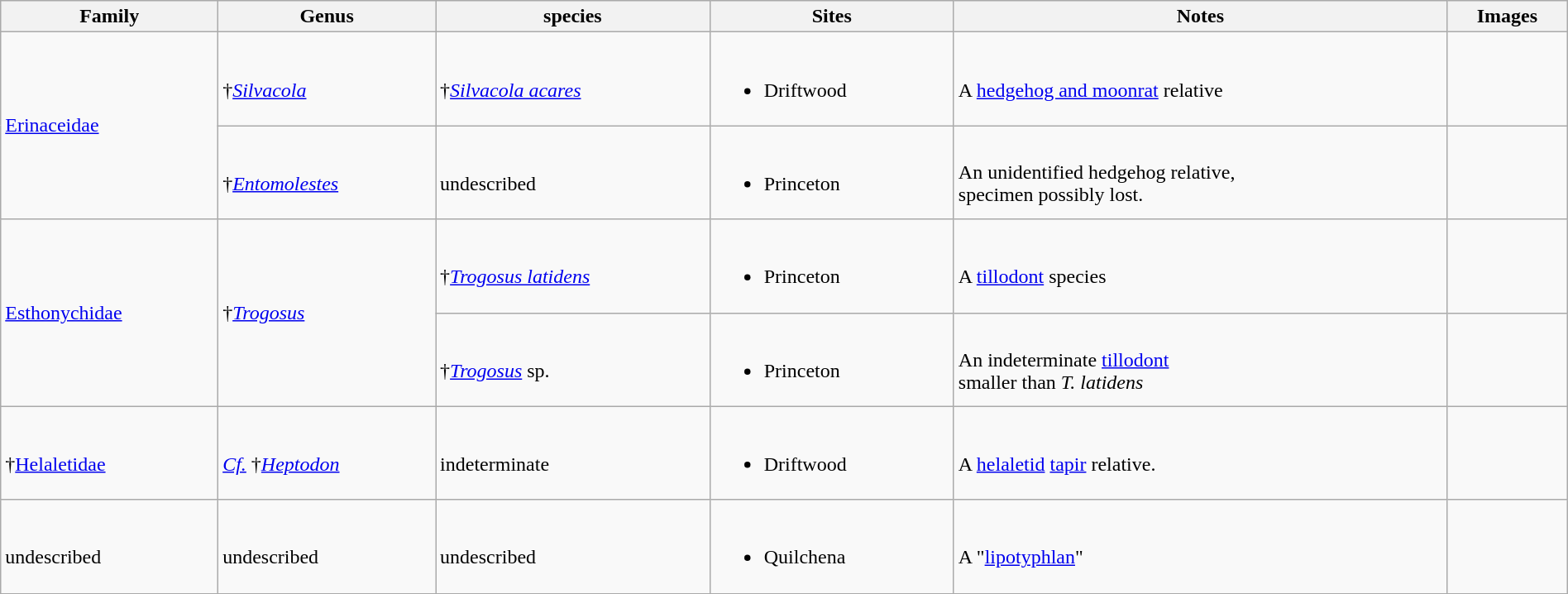<table class="wikitable sortable"  style="margin:auto; width:100%;">
<tr>
<th>Family</th>
<th>Genus</th>
<th>species</th>
<th>Sites</th>
<th>Notes</th>
<th>Images</th>
</tr>
<tr>
<td rowspan=2><a href='#'>Erinaceidae</a></td>
<td><br>†<em><a href='#'>Silvacola</a></em></td>
<td><br>†<em><a href='#'>Silvacola acares</a></em></td>
<td><br><ul><li>Driftwood</li></ul></td>
<td><br>A <a href='#'>hedgehog and moonrat</a> relative</td>
<td></td>
</tr>
<tr>
<td><br>†<em><a href='#'>Entomolestes</a></em></td>
<td><br>undescribed</td>
<td><br><ul><li>Princeton</li></ul></td>
<td><br>An unidentified hedgehog relative,<br> specimen possibly lost.</td>
<td></td>
</tr>
<tr>
<td rowspan=2><a href='#'>Esthonychidae</a></td>
<td rowspan=2>†<em><a href='#'>Trogosus</a></em></td>
<td><br>†<em><a href='#'>Trogosus latidens</a></em></td>
<td><br><ul><li>Princeton</li></ul></td>
<td><br>A <a href='#'>tillodont</a> species</td>
<td></td>
</tr>
<tr>
<td><br>†<em><a href='#'>Trogosus</a></em> sp.</td>
<td><br><ul><li>Princeton</li></ul></td>
<td><br>An indeterminate <a href='#'>tillodont</a><br> smaller than <em>T. latidens</em></td>
<td><br></td>
</tr>
<tr>
<td><br>†<a href='#'>Helaletidae</a></td>
<td><br><em><a href='#'>Cf.</a></em> †<em><a href='#'>Heptodon</a></em></td>
<td><br>indeterminate</td>
<td><br><ul><li>Driftwood</li></ul></td>
<td><br>A <a href='#'>helaletid</a> <a href='#'>tapir</a> relative.</td>
<td><br></td>
</tr>
<tr>
<td><br>undescribed</td>
<td><br>undescribed</td>
<td><br>undescribed</td>
<td><br><ul><li>Quilchena</li></ul></td>
<td><br>A "<a href='#'>lipotyphlan</a>"</td>
<td></td>
</tr>
<tr>
</tr>
</table>
